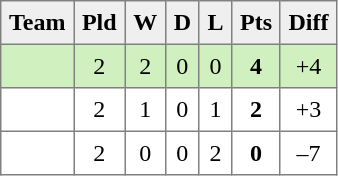<table style=border-collapse:collapse border=1 cellspacing=0 cellpadding=5>
<tr align=center bgcolor=#efefef>
<th>Team</th>
<th>Pld</th>
<th>W</th>
<th>D</th>
<th>L</th>
<th>Pts</th>
<th>Diff</th>
</tr>
<tr align=center style="background:#D0F0C0;">
<td style="text-align:left;"> </td>
<td>2</td>
<td>2</td>
<td>0</td>
<td>0</td>
<td><strong>4</strong></td>
<td>+4</td>
</tr>
<tr align=center style="background:#FFFFFF;">
<td style="text-align:left;"> </td>
<td>2</td>
<td>1</td>
<td>0</td>
<td>1</td>
<td><strong>2</strong></td>
<td>+3</td>
</tr>
<tr align=center style="background:#FFFFFF;">
<td style="text-align:left;"> </td>
<td>2</td>
<td>0</td>
<td>0</td>
<td>2</td>
<td><strong>0</strong></td>
<td>–7</td>
</tr>
</table>
